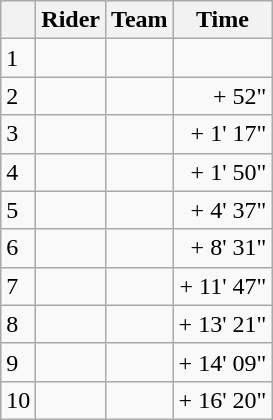<table class="wikitable">
<tr>
<th></th>
<th>Rider</th>
<th>Team</th>
<th>Time</th>
</tr>
<tr>
<td>1</td>
<td> </td>
<td></td>
<td></td>
</tr>
<tr>
<td>2</td>
<td></td>
<td></td>
<td align="right">+ 52"</td>
</tr>
<tr>
<td>3</td>
<td></td>
<td></td>
<td align="right">+ 1' 17"</td>
</tr>
<tr>
<td>4</td>
<td></td>
<td></td>
<td align="right">+ 1' 50"</td>
</tr>
<tr>
<td>5</td>
<td></td>
<td></td>
<td align="right">+ 4' 37"</td>
</tr>
<tr>
<td>6</td>
<td> </td>
<td></td>
<td align="right">+ 8' 31"</td>
</tr>
<tr>
<td>7</td>
<td></td>
<td></td>
<td align="right">+ 11' 47"</td>
</tr>
<tr>
<td>8</td>
<td></td>
<td></td>
<td align="right">+ 13' 21"</td>
</tr>
<tr>
<td>9</td>
<td></td>
<td></td>
<td align="right">+ 14' 09"</td>
</tr>
<tr>
<td>10</td>
<td></td>
<td></td>
<td align="right">+ 16' 20"</td>
</tr>
</table>
